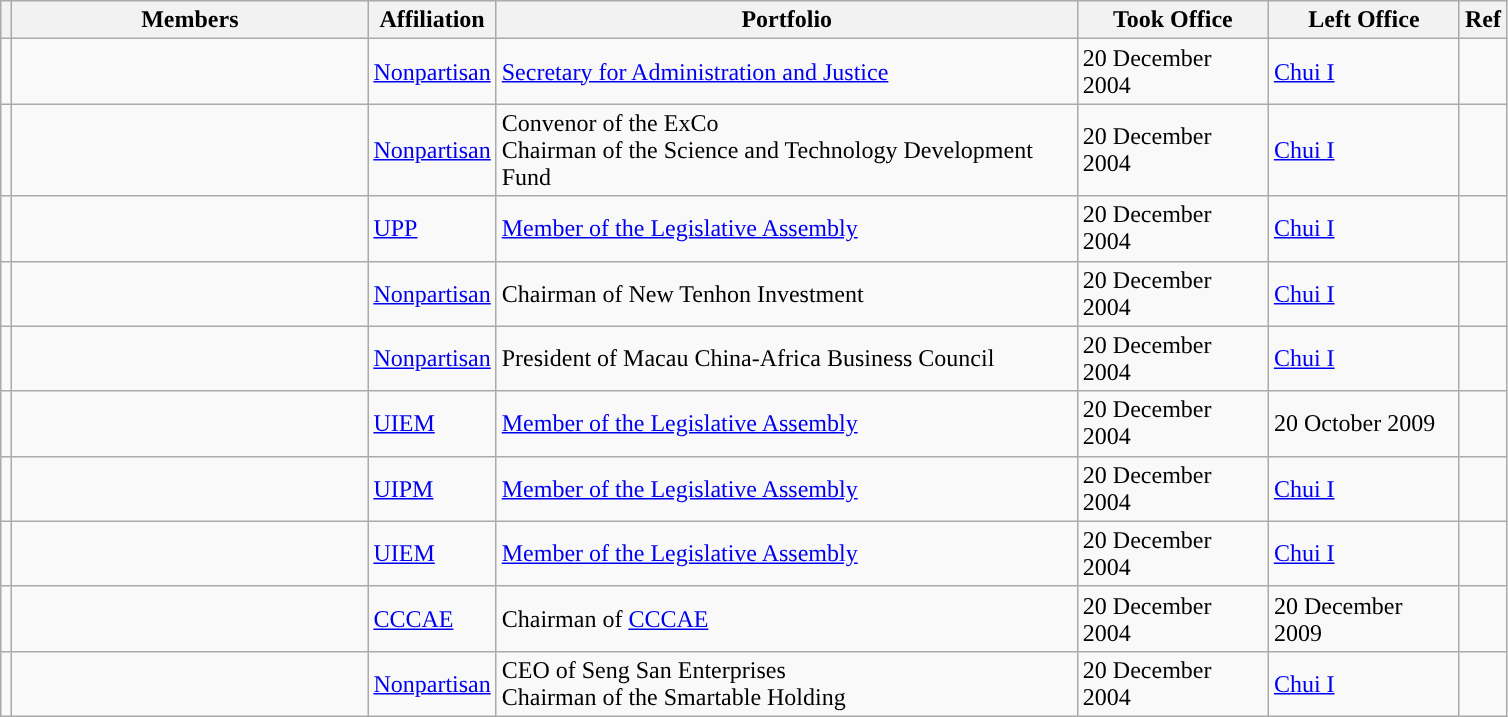<table class="wikitable">
<tr>
<th class="unsortable"></th>
<th width="230px">Members</th>
<th width="50px">Affiliation</th>
<th width="380px">Portfolio</th>
<th width="120px">Took Office</th>
<th width="120px">Left Office</th>
<th>Ref</th>
</tr>
<tr>
<td></td>
<td><strong></strong></td>
<td><a href='#'>Nonpartisan</a></td>
<td><a href='#'>Secretary for Administration and Justice</a></td>
<td>20 December 2004</td>
<td><a href='#'>Chui I</a></td>
<td></td>
</tr>
<tr>
<td></td>
<td><strong></strong></td>
<td><a href='#'>Nonpartisan</a></td>
<td>Convenor of the ExCo<br>Chairman of the Science and Technology Development Fund</td>
<td>20 December 2004</td>
<td><a href='#'>Chui I</a></td>
<td></td>
</tr>
<tr>
<td></td>
<td><strong></strong></td>
<td><a href='#'>UPP</a></td>
<td><a href='#'>Member of the Legislative Assembly</a></td>
<td>20 December 2004</td>
<td><a href='#'>Chui I</a></td>
<td></td>
</tr>
<tr>
<td></td>
<td><strong></strong></td>
<td><a href='#'>Nonpartisan</a></td>
<td>Chairman of New Tenhon Investment</td>
<td>20 December 2004</td>
<td><a href='#'>Chui I</a></td>
<td></td>
</tr>
<tr>
<td></td>
<td><strong></strong></td>
<td><a href='#'>Nonpartisan</a></td>
<td>President of Macau China-Africa Business Council</td>
<td>20 December 2004</td>
<td><a href='#'>Chui I</a></td>
<td></td>
</tr>
<tr>
<td></td>
<td><strong></strong></td>
<td><a href='#'>UIEM</a></td>
<td><a href='#'>Member of the Legislative Assembly</a></td>
<td>20 December 2004</td>
<td>20 October 2009</td>
<td></td>
</tr>
<tr>
<td></td>
<td><strong></strong></td>
<td><a href='#'>UIPM</a></td>
<td><a href='#'>Member of the Legislative Assembly</a></td>
<td>20 December 2004</td>
<td><a href='#'>Chui I</a></td>
<td></td>
</tr>
<tr>
<td></td>
<td><strong></strong></td>
<td><a href='#'>UIEM</a></td>
<td><a href='#'>Member of the Legislative Assembly</a></td>
<td>20 December 2004</td>
<td><a href='#'>Chui I</a></td>
<td></td>
</tr>
<tr>
<td></td>
<td><strong></strong></td>
<td><a href='#'>CCCAE</a></td>
<td>Chairman of <a href='#'>CCCAE</a></td>
<td>20 December 2004</td>
<td>20 December 2009</td>
<td></td>
</tr>
<tr>
<td></td>
<td><strong></strong></td>
<td><a href='#'>Nonpartisan</a></td>
<td>CEO of Seng San Enterprises<br>Chairman of the Smartable Holding</td>
<td>20 December 2004</td>
<td><a href='#'>Chui I</a></td>
<td></td>
</tr>
</table>
